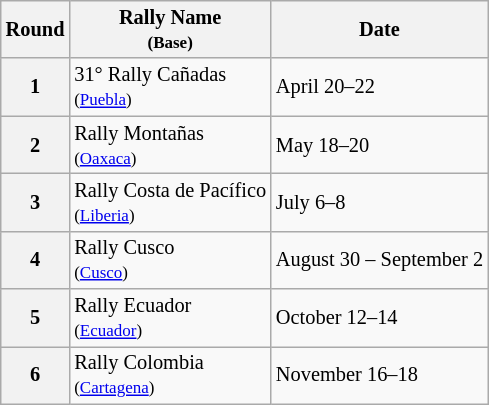<table class="wikitable" style="font-size: 85%;">
<tr>
<th>Round</th>
<th>Rally Name<br><small>(Base)</small></th>
<th>Date</th>
</tr>
<tr>
<th>1</th>
<td> 31° Rally Cañadas <br><small>(<a href='#'>Puebla</a>)</small></td>
<td>April 20–22</td>
</tr>
<tr>
<th>2</th>
<td> Rally Montañas <br><small>(<a href='#'>Oaxaca</a>)</small></td>
<td>May 18–20</td>
</tr>
<tr>
<th>3</th>
<td> Rally Costa de Pacífico<br><small>(<a href='#'>Liberia</a>)</small></td>
<td>July 6–8</td>
</tr>
<tr>
<th>4</th>
<td> Rally Cusco<br><small>(<a href='#'>Cusco</a>)</small></td>
<td>August 30 – September 2</td>
</tr>
<tr>
<th>5</th>
<td> Rally Ecuador<br><small>(<a href='#'>Ecuador</a>)</small></td>
<td>October 12–14</td>
</tr>
<tr>
<th>6</th>
<td> Rally Colombia<br><small>(<a href='#'>Cartagena</a>)</small></td>
<td>November 16–18</td>
</tr>
</table>
